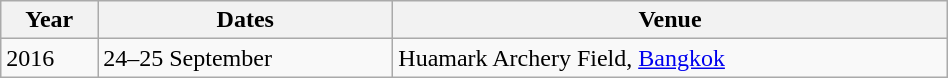<table class="wikitable" width=50%>
<tr>
<th>Year</th>
<th>Dates</th>
<th>Venue</th>
</tr>
<tr>
<td>2016</td>
<td>24–25 September</td>
<td>Huamark Archery Field, <a href='#'>Bangkok</a></td>
</tr>
</table>
